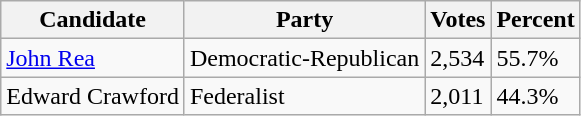<table class=wikitable>
<tr>
<th>Candidate</th>
<th>Party</th>
<th>Votes</th>
<th>Percent</th>
</tr>
<tr>
<td><a href='#'>John Rea</a></td>
<td>Democratic-Republican</td>
<td>2,534</td>
<td>55.7%</td>
</tr>
<tr>
<td>Edward Crawford</td>
<td>Federalist</td>
<td>2,011</td>
<td>44.3%</td>
</tr>
</table>
